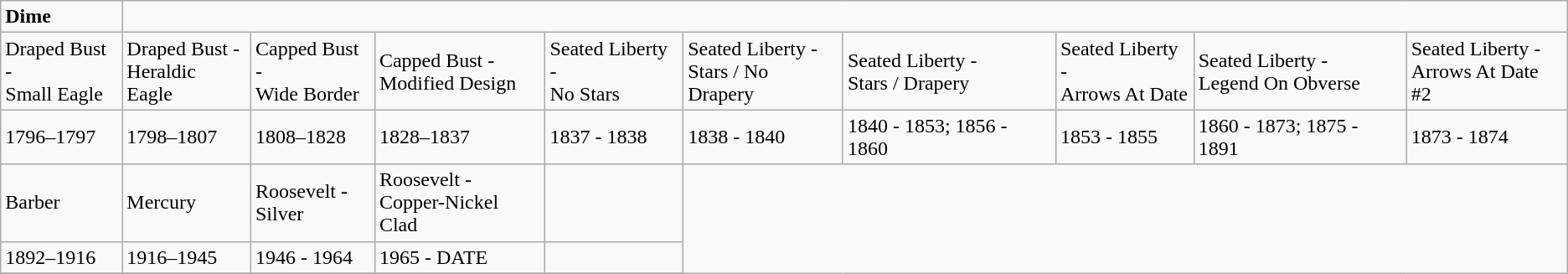<table class="wikitable">
<tr>
<td><strong>Dime</strong></td>
</tr>
<tr>
<td>Draped Bust -<br>Small Eagle</td>
<td>Draped Bust -<br>Heraldic Eagle</td>
<td>Capped Bust -<br>Wide Border</td>
<td>Capped Bust -<br>Modified Design</td>
<td>Seated Liberty -<br>No Stars</td>
<td>Seated Liberty -<br>Stars / No Drapery</td>
<td>Seated Liberty -<br>Stars / Drapery</td>
<td>Seated Liberty -<br>Arrows At Date</td>
<td>Seated Liberty -<br>Legend On Obverse</td>
<td>Seated Liberty -<br>Arrows At Date #2</td>
</tr>
<tr>
<td>1796–1797</td>
<td>1798–1807</td>
<td>1808–1828</td>
<td>1828–1837</td>
<td>1837 - 1838</td>
<td>1838 - 1840</td>
<td>1840 - 1853; 1856 - 1860</td>
<td>1853 - 1855</td>
<td>1860 - 1873; 1875 - 1891</td>
<td>1873 - 1874</td>
</tr>
<tr>
<td>Barber</td>
<td>Mercury</td>
<td>Roosevelt -<br>Silver</td>
<td>Roosevelt -<br>Copper-Nickel Clad</td>
<td></td>
</tr>
<tr>
<td>1892–1916</td>
<td>1916–1945</td>
<td>1946 - 1964</td>
<td>1965 - DATE</td>
<td></td>
</tr>
<tr>
</tr>
</table>
